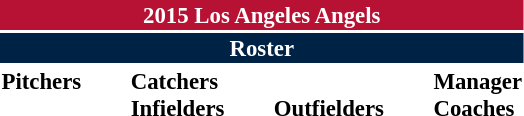<table class="toccolours" style="font-size: 95%;">
<tr>
<th colspan="10" style="background-color: #B71234; color: white; text-align: center;">2015 Los Angeles Angels</th>
</tr>
<tr>
<td colspan="10" style="background-color:#002244; color: white; text-align: center;"><strong>Roster</strong></td>
</tr>
<tr>
<td valign="top"><strong>Pitchers</strong><br>






















</td>
<td width="25px"></td>
<td valign="top"><strong>Catchers</strong><br>



<strong>Infielders</strong>












</td>
<td width="25px"></td>
<td valign="top"><br><strong>Outfielders</strong>









</td>
<td width="25px"></td>
<td valign="top"><strong>Manager</strong><br>
<strong>Coaches</strong>
 
 
 
 
 
 
 
 
 </td>
</tr>
</table>
